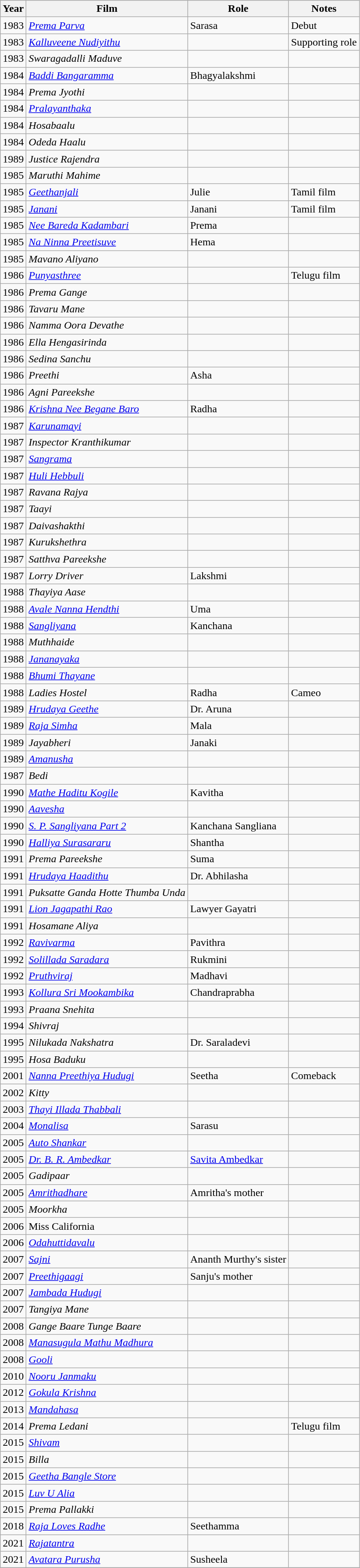<table class="wikitable sortable">
<tr style="background:#ccc; text-align:center;">
<th>Year</th>
<th>Film</th>
<th>Role</th>
<th>Notes</th>
</tr>
<tr>
<td>1983</td>
<td><em><a href='#'>Prema Parva</a></em></td>
<td>Sarasa</td>
<td>Debut</td>
</tr>
<tr>
<td>1983</td>
<td><em><a href='#'>Kalluveene Nudiyithu</a></em></td>
<td></td>
<td>Supporting role</td>
</tr>
<tr>
<td>1983</td>
<td><em>Swaragadalli Maduve</em></td>
<td></td>
<td></td>
</tr>
<tr>
<td>1984</td>
<td><em><a href='#'>Baddi Bangaramma</a></em></td>
<td>Bhagyalakshmi</td>
<td></td>
</tr>
<tr>
<td>1984</td>
<td><em>Prema Jyothi</em></td>
<td></td>
<td></td>
</tr>
<tr>
<td>1984</td>
<td><em><a href='#'>Pralayanthaka</a></em></td>
<td></td>
<td></td>
</tr>
<tr>
<td>1984</td>
<td><em>Hosabaalu</em></td>
<td></td>
<td></td>
</tr>
<tr>
<td>1984</td>
<td><em>Odeda Haalu</em></td>
<td></td>
<td></td>
</tr>
<tr>
<td>1989</td>
<td><em>Justice Rajendra</em></td>
<td></td>
<td></td>
</tr>
<tr>
<td>1985</td>
<td><em>Maruthi Mahime</em></td>
<td></td>
<td></td>
</tr>
<tr>
<td>1985</td>
<td><em><a href='#'>Geethanjali</a></em></td>
<td>Julie</td>
<td>Tamil film</td>
</tr>
<tr>
<td>1985</td>
<td><em><a href='#'>Janani</a></em></td>
<td>Janani</td>
<td>Tamil film</td>
</tr>
<tr>
<td>1985</td>
<td><em><a href='#'>Nee Bareda Kadambari</a></em></td>
<td>Prema</td>
<td></td>
</tr>
<tr>
<td>1985</td>
<td><em><a href='#'>Na Ninna Preetisuve</a></em></td>
<td>Hema</td>
<td></td>
</tr>
<tr>
<td>1985</td>
<td><em>Mavano Aliyano</em></td>
<td></td>
<td></td>
</tr>
<tr>
<td>1986</td>
<td><em><a href='#'>Punyasthree</a></em></td>
<td></td>
<td>Telugu film</td>
</tr>
<tr>
<td>1986</td>
<td><em>Prema Gange</em></td>
<td></td>
<td></td>
</tr>
<tr>
<td>1986</td>
<td><em>Tavaru Mane</em></td>
<td></td>
<td></td>
</tr>
<tr>
<td>1986</td>
<td><em>Namma Oora Devathe</em></td>
<td></td>
<td></td>
</tr>
<tr>
<td>1986</td>
<td><em>Ella Hengasirinda</em></td>
<td></td>
<td></td>
</tr>
<tr>
<td>1986</td>
<td><em>Sedina Sanchu</em></td>
<td></td>
<td></td>
</tr>
<tr>
<td>1986</td>
<td><em>Preethi</em></td>
<td>Asha</td>
<td></td>
</tr>
<tr>
<td>1986</td>
<td><em>Agni Pareekshe</em></td>
<td></td>
<td></td>
</tr>
<tr>
<td>1986</td>
<td><em><a href='#'>Krishna Nee Begane Baro</a></em></td>
<td>Radha</td>
<td></td>
</tr>
<tr>
<td>1987</td>
<td><em><a href='#'>Karunamayi</a></em></td>
<td></td>
<td></td>
</tr>
<tr>
<td>1987</td>
<td><em>Inspector Kranthikumar</em></td>
<td></td>
<td></td>
</tr>
<tr>
<td>1987</td>
<td><em><a href='#'>Sangrama</a></em></td>
<td></td>
<td></td>
</tr>
<tr>
<td>1987</td>
<td><em><a href='#'>Huli Hebbuli</a></em></td>
<td></td>
<td></td>
</tr>
<tr>
<td>1987</td>
<td><em>Ravana Rajya</em></td>
<td></td>
<td></td>
</tr>
<tr>
<td>1987</td>
<td><em>Taayi</em></td>
<td></td>
<td></td>
</tr>
<tr>
<td>1987</td>
<td><em>Daivashakthi</em></td>
<td></td>
<td></td>
</tr>
<tr>
<td>1987</td>
<td><em>Kurukshethra</em></td>
<td></td>
<td></td>
</tr>
<tr>
<td>1987</td>
<td><em>Satthva Pareekshe</em></td>
<td></td>
<td></td>
</tr>
<tr>
<td>1987</td>
<td><em>Lorry Driver</em></td>
<td>Lakshmi</td>
<td></td>
</tr>
<tr>
<td>1988</td>
<td><em>Thayiya Aase</em></td>
<td></td>
<td></td>
</tr>
<tr>
<td>1988</td>
<td><em><a href='#'>Avale Nanna Hendthi</a></em></td>
<td>Uma</td>
<td></td>
</tr>
<tr>
<td>1988</td>
<td><em><a href='#'>Sangliyana</a></em></td>
<td>Kanchana</td>
<td></td>
</tr>
<tr>
<td>1988</td>
<td><em>Muthhaide</em></td>
<td></td>
<td></td>
</tr>
<tr>
<td>1988</td>
<td><em><a href='#'>Jananayaka</a></em></td>
<td></td>
<td></td>
</tr>
<tr>
<td>1988</td>
<td><em><a href='#'>Bhumi Thayane</a></em></td>
<td></td>
<td></td>
</tr>
<tr>
<td>1988</td>
<td><em>Ladies Hostel</em></td>
<td>Radha</td>
<td>Cameo</td>
</tr>
<tr>
<td>1989</td>
<td><em><a href='#'>Hrudaya Geethe</a></em></td>
<td>Dr. Aruna</td>
<td></td>
</tr>
<tr>
<td>1989</td>
<td><em><a href='#'>Raja Simha</a></em></td>
<td>Mala</td>
<td></td>
</tr>
<tr>
<td>1989</td>
<td><em>Jayabheri</em></td>
<td>Janaki</td>
<td></td>
</tr>
<tr>
<td>1989</td>
<td><em><a href='#'>Amanusha</a></em></td>
<td></td>
<td></td>
</tr>
<tr>
<td>1987</td>
<td><em>Bedi</em></td>
<td></td>
<td></td>
</tr>
<tr>
<td>1990</td>
<td><em><a href='#'>Mathe Haditu Kogile</a></em></td>
<td>Kavitha</td>
<td></td>
</tr>
<tr>
<td>1990</td>
<td><em><a href='#'>Aavesha</a></em></td>
<td></td>
<td></td>
</tr>
<tr>
<td>1990</td>
<td><em><a href='#'>S. P. Sangliyana Part 2</a></em></td>
<td>Kanchana Sangliana</td>
<td></td>
</tr>
<tr>
<td>1990</td>
<td><em><a href='#'>Halliya Surasararu</a></em></td>
<td>Shantha</td>
<td></td>
</tr>
<tr>
<td>1991</td>
<td><em>Prema Pareekshe</em></td>
<td>Suma</td>
<td></td>
</tr>
<tr>
<td>1991</td>
<td><em><a href='#'>Hrudaya Haadithu</a></em></td>
<td>Dr. Abhilasha</td>
<td></td>
</tr>
<tr>
<td>1991</td>
<td><em>Puksatte Ganda Hotte Thumba Unda</em></td>
<td></td>
<td></td>
</tr>
<tr>
<td>1991</td>
<td><em><a href='#'>Lion Jagapathi Rao</a></em></td>
<td>Lawyer Gayatri</td>
<td></td>
</tr>
<tr>
<td>1991</td>
<td><em>Hosamane Aliya</em></td>
<td></td>
<td></td>
</tr>
<tr>
<td>1992</td>
<td><em><a href='#'>Ravivarma</a></em></td>
<td>Pavithra</td>
<td></td>
</tr>
<tr>
<td>1992</td>
<td><em><a href='#'>Solillada Saradara</a></em></td>
<td>Rukmini</td>
<td></td>
</tr>
<tr>
<td>1992</td>
<td><em><a href='#'>Pruthviraj</a></em></td>
<td>Madhavi</td>
<td></td>
</tr>
<tr>
<td>1993</td>
<td><em><a href='#'>Kollura Sri Mookambika</a></em></td>
<td>Chandraprabha</td>
<td></td>
</tr>
<tr>
<td>1993</td>
<td><em>Praana Snehita</em></td>
<td></td>
<td></td>
</tr>
<tr>
<td>1994</td>
<td><em>Shivraj</em></td>
<td></td>
<td></td>
</tr>
<tr>
<td>1995</td>
<td><em>Nilukada Nakshatra</em></td>
<td>Dr. Saraladevi</td>
<td></td>
</tr>
<tr>
<td>1995</td>
<td><em>Hosa Baduku</em></td>
<td></td>
<td></td>
</tr>
<tr>
<td>2001</td>
<td><em><a href='#'>Nanna Preethiya Hudugi</a></em></td>
<td>Seetha</td>
<td>Comeback</td>
</tr>
<tr>
<td>2002</td>
<td><em>Kitty</em></td>
<td></td>
<td></td>
</tr>
<tr>
<td>2003</td>
<td><em><a href='#'>Thayi Illada Thabbali</a></em></td>
<td></td>
<td></td>
</tr>
<tr>
<td>2004</td>
<td><em><a href='#'>Monalisa</a></em></td>
<td>Sarasu</td>
<td></td>
</tr>
<tr>
<td>2005</td>
<td><em><a href='#'>Auto Shankar</a></em></td>
<td></td>
<td></td>
</tr>
<tr>
<td>2005</td>
<td><em><a href='#'>Dr. B. R. Ambedkar</a></em></td>
<td><a href='#'>Savita Ambedkar</a></td>
<td></td>
</tr>
<tr>
<td>2005</td>
<td><em>Gadipaar</em></td>
<td></td>
<td></td>
</tr>
<tr>
<td>2005</td>
<td><em><a href='#'>Amrithadhare</a></em></td>
<td>Amritha's mother</td>
<td></td>
</tr>
<tr>
<td>2005</td>
<td><em>Moorkha</em></td>
<td></td>
<td></td>
</tr>
<tr>
<td>2006</td>
<td>Miss California</td>
<td></td>
<td></td>
</tr>
<tr>
<td>2006</td>
<td><em><a href='#'>Odahuttidavalu</a></em></td>
<td></td>
<td></td>
</tr>
<tr>
<td>2007</td>
<td><em><a href='#'>Sajni</a></em></td>
<td>Ananth Murthy's sister</td>
<td></td>
</tr>
<tr>
<td>2007</td>
<td><em><a href='#'>Preethigaagi</a></em></td>
<td>Sanju's mother</td>
<td></td>
</tr>
<tr>
<td>2007</td>
<td><em><a href='#'>Jambada Hudugi</a></em></td>
<td></td>
<td></td>
</tr>
<tr>
<td>2007</td>
<td><em>Tangiya Mane</em></td>
<td></td>
<td></td>
</tr>
<tr>
<td>2008</td>
<td><em>Gange Baare Tunge Baare</em></td>
<td></td>
<td></td>
</tr>
<tr>
<td>2008</td>
<td><em><a href='#'>Manasugula Mathu Madhura</a></em></td>
<td></td>
<td></td>
</tr>
<tr>
<td>2008</td>
<td><em><a href='#'>Gooli</a></em></td>
<td></td>
<td></td>
</tr>
<tr>
<td>2010</td>
<td><em><a href='#'>Nooru Janmaku</a></em></td>
<td></td>
<td></td>
</tr>
<tr>
<td>2012</td>
<td><em><a href='#'>Gokula Krishna</a></em></td>
<td></td>
<td></td>
</tr>
<tr>
<td>2013</td>
<td><em><a href='#'>Mandahasa</a></em></td>
<td></td>
<td></td>
</tr>
<tr>
<td>2014</td>
<td><em> Prema Ledani</em></td>
<td></td>
<td>Telugu film</td>
</tr>
<tr>
<td>2015</td>
<td><em><a href='#'>Shivam</a></em></td>
<td></td>
<td></td>
</tr>
<tr>
<td>2015</td>
<td><em>Billa</em></td>
<td></td>
<td></td>
</tr>
<tr>
<td>2015</td>
<td><em><a href='#'>Geetha Bangle Store</a></em></td>
<td></td>
<td></td>
</tr>
<tr>
<td>2015</td>
<td><em><a href='#'>Luv U Alia</a></em></td>
<td></td>
<td></td>
</tr>
<tr>
<td>2015</td>
<td><em>Prema Pallakki</em></td>
<td></td>
<td></td>
</tr>
<tr>
<td>2018</td>
<td><em><a href='#'>Raja Loves Radhe</a></em></td>
<td>Seethamma</td>
<td></td>
</tr>
<tr>
<td>2021</td>
<td><em><a href='#'>Rajatantra</a></em></td>
<td></td>
<td></td>
</tr>
<tr>
<td>2021</td>
<td><em><a href='#'>Avatara Purusha</a></em></td>
<td>Susheela</td>
<td></td>
</tr>
<tr>
</tr>
</table>
